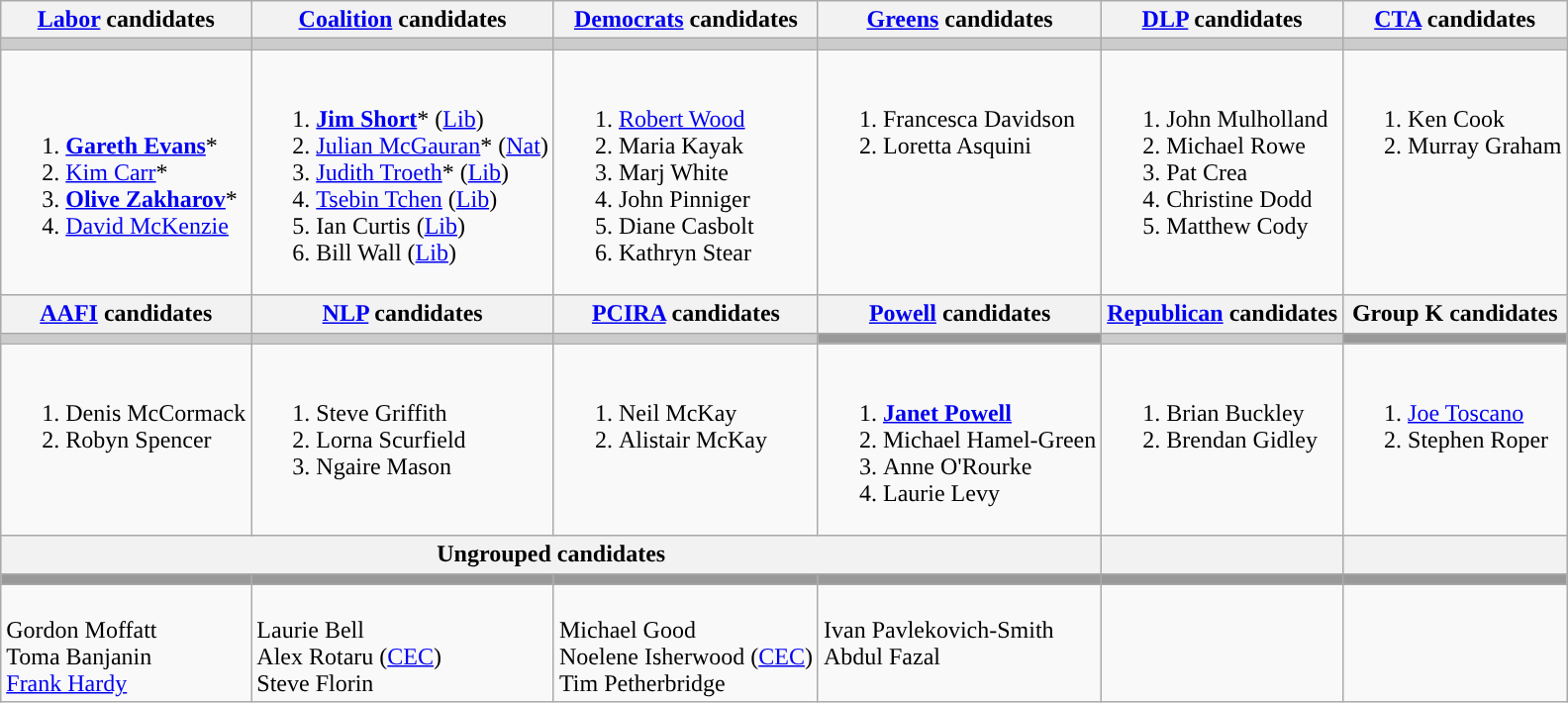<table class="wikitable">
<tr>
<th><a href='#'>Labor</a> candidates</th>
<th><a href='#'>Coalition</a> candidates</th>
<th><a href='#'>Democrats</a> candidates</th>
<th><a href='#'>Greens</a> candidates</th>
<th><a href='#'>DLP</a> candidates</th>
<th><a href='#'>CTA</a> candidates</th>
</tr>
<tr bgcolor="#cccccc">
<td></td>
<td></td>
<td></td>
<td></td>
<td></td>
<td></td>
</tr>
<tr>
<td><br><ol><li><strong><a href='#'>Gareth Evans</a></strong>*</li><li><a href='#'>Kim Carr</a>*</li><li><strong><a href='#'>Olive Zakharov</a></strong>*</li><li><a href='#'>David McKenzie</a></li></ol></td>
<td><br><ol><li><strong><a href='#'>Jim Short</a></strong>* (<a href='#'>Lib</a>)</li><li><a href='#'>Julian McGauran</a>* (<a href='#'>Nat</a>)</li><li><a href='#'>Judith Troeth</a>* (<a href='#'>Lib</a>)</li><li><a href='#'>Tsebin Tchen</a> (<a href='#'>Lib</a>)</li><li>Ian Curtis (<a href='#'>Lib</a>)</li><li>Bill Wall (<a href='#'>Lib</a>)</li></ol></td>
<td valign=top><br><ol><li><a href='#'>Robert Wood</a></li><li>Maria Kayak</li><li>Marj White</li><li>John Pinniger</li><li>Diane Casbolt</li><li>Kathryn Stear</li></ol></td>
<td valign=top><br><ol><li>Francesca Davidson</li><li>Loretta Asquini</li></ol></td>
<td valign=top><br><ol><li>John Mulholland</li><li>Michael Rowe</li><li>Pat Crea</li><li>Christine Dodd</li><li>Matthew Cody</li></ol></td>
<td valign=top><br><ol><li>Ken Cook</li><li>Murray Graham</li></ol></td>
</tr>
<tr bgcolor="#cccccc">
<th><a href='#'>AAFI</a> candidates</th>
<th><a href='#'>NLP</a> candidates</th>
<th><a href='#'>PCIRA</a> candidates</th>
<th><a href='#'>Powell</a> candidates</th>
<th><a href='#'>Republican</a> candidates</th>
<th>Group K candidates</th>
</tr>
<tr bgcolor="#cccccc">
<td></td>
<td></td>
<td></td>
<td bgcolor="#999999"></td>
<td></td>
<td bgcolor="#999999"></td>
</tr>
<tr>
<td valign=top><br><ol><li>Denis McCormack</li><li>Robyn Spencer</li></ol></td>
<td valign=top><br><ol><li>Steve Griffith</li><li>Lorna Scurfield</li><li>Ngaire Mason</li></ol></td>
<td valign=top><br><ol><li>Neil McKay</li><li>Alistair McKay</li></ol></td>
<td valign=top><br><ol><li><strong><a href='#'>Janet Powell</a></strong></li><li>Michael Hamel-Green</li><li>Anne O'Rourke</li><li>Laurie Levy</li></ol></td>
<td valign=top><br><ol><li>Brian Buckley</li><li>Brendan Gidley</li></ol></td>
<td valign=top><br><ol><li><a href='#'>Joe Toscano</a></li><li>Stephen Roper</li></ol></td>
</tr>
<tr bgcolor="#cccccc">
<th colspan="4">Ungrouped candidates</th>
<th></th>
<th></th>
</tr>
<tr bgcolor="#cccccc">
<td bgcolor="#999999"></td>
<td bgcolor="#999999"></td>
<td bgcolor="#999999"></td>
<td bgcolor="#999999"></td>
<td bgcolor="#999999"></td>
<td bgcolor="#999999"></td>
</tr>
<tr>
<td valign=top><br>Gordon Moffatt<br>
Toma Banjanin<br>
<a href='#'>Frank Hardy</a></td>
<td valign=top><br>Laurie Bell<br>
Alex Rotaru (<a href='#'>CEC</a>)<br>
Steve Florin</td>
<td valign=top><br>Michael Good<br>
Noelene Isherwood (<a href='#'>CEC</a>)<br>
Tim Petherbridge</td>
<td valign=top><br>Ivan Pavlekovich-Smith<br>
Abdul Fazal</td>
<td valign=top></td>
<td valign=top></td>
</tr>
</table>
